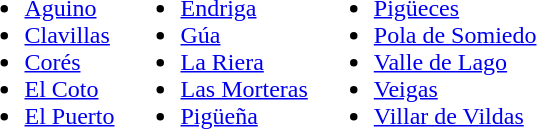<table border=0>
<tr>
<td><br><ul><li><a href='#'>Aguino</a></li><li><a href='#'>Clavillas</a></li><li><a href='#'>Corés</a></li><li><a href='#'>El Coto</a></li><li><a href='#'>El Puerto</a></li></ul></td>
<td><br><ul><li><a href='#'>Endriga</a></li><li><a href='#'>Gúa</a></li><li><a href='#'>La Riera</a></li><li><a href='#'>Las Morteras</a></li><li><a href='#'>Pigüeña</a></li></ul></td>
<td><br><ul><li><a href='#'>Pigüeces</a></li><li><a href='#'>Pola de Somiedo</a></li><li><a href='#'>Valle de Lago</a></li><li><a href='#'>Veigas</a></li><li><a href='#'>Villar de Vildas</a></li></ul></td>
</tr>
</table>
